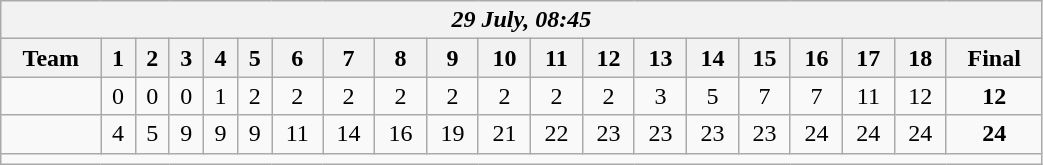<table class=wikitable style="text-align:center; width: 55%">
<tr>
<th colspan=20><em>29 July, 08:45</em></th>
</tr>
<tr>
<th>Team</th>
<th>1</th>
<th>2</th>
<th>3</th>
<th>4</th>
<th>5</th>
<th>6</th>
<th>7</th>
<th>8</th>
<th>9</th>
<th>10</th>
<th>11</th>
<th>12</th>
<th>13</th>
<th>14</th>
<th>15</th>
<th>16</th>
<th>17</th>
<th>18</th>
<th>Final</th>
</tr>
<tr>
<td align=left></td>
<td>0</td>
<td>0</td>
<td>0</td>
<td>1</td>
<td>2</td>
<td>2</td>
<td>2</td>
<td>2</td>
<td>2</td>
<td>2</td>
<td>2</td>
<td>2</td>
<td>3</td>
<td>5</td>
<td>7</td>
<td>7</td>
<td>11</td>
<td>12</td>
<td><strong>12</strong></td>
</tr>
<tr>
<td align=left><strong></strong></td>
<td>4</td>
<td>5</td>
<td>9</td>
<td>9</td>
<td>9</td>
<td>11</td>
<td>14</td>
<td>16</td>
<td>19</td>
<td>21</td>
<td>22</td>
<td>23</td>
<td>23</td>
<td>23</td>
<td>23</td>
<td>24</td>
<td>24</td>
<td>24</td>
<td><strong>24</strong></td>
</tr>
<tr>
<td colspan=20></td>
</tr>
</table>
